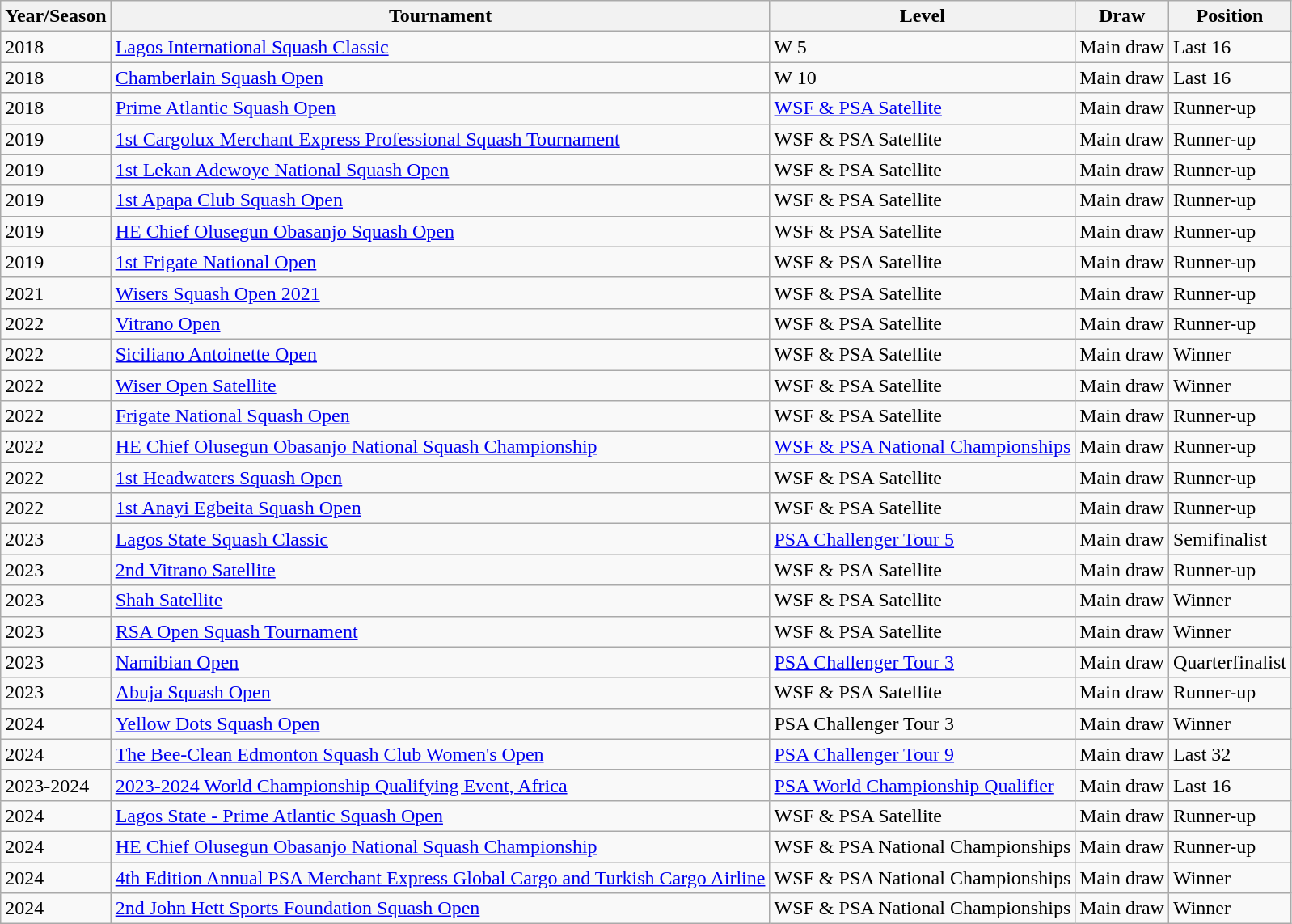<table class="wikitable">
<tr>
<th>Year/Season</th>
<th>Tournament</th>
<th>Level</th>
<th>Draw</th>
<th>Position</th>
</tr>
<tr>
<td>2018</td>
<td><a href='#'>Lagos International Squash Classic</a></td>
<td>W 5</td>
<td>Main draw</td>
<td>Last 16</td>
</tr>
<tr>
<td>2018</td>
<td><a href='#'>Chamberlain Squash Open</a></td>
<td>W 10</td>
<td>Main draw</td>
<td>Last 16</td>
</tr>
<tr>
<td>2018</td>
<td><a href='#'>Prime Atlantic Squash Open</a></td>
<td><a href='#'>WSF & PSA Satellite</a></td>
<td>Main draw</td>
<td>Runner-up</td>
</tr>
<tr>
<td>2019</td>
<td><a href='#'>1st Cargolux Merchant Express Professional Squash Tournament</a></td>
<td>WSF & PSA Satellite</td>
<td>Main draw</td>
<td>Runner-up</td>
</tr>
<tr>
<td>2019</td>
<td><a href='#'>1st Lekan Adewoye National Squash Open</a></td>
<td>WSF & PSA Satellite</td>
<td>Main draw</td>
<td>Runner-up</td>
</tr>
<tr>
<td>2019</td>
<td><a href='#'>1st Apapa Club Squash Open</a></td>
<td>WSF & PSA Satellite</td>
<td>Main draw</td>
<td>Runner-up</td>
</tr>
<tr>
<td>2019</td>
<td><a href='#'>HE Chief Olusegun Obasanjo Squash Open</a></td>
<td>WSF & PSA Satellite</td>
<td>Main draw</td>
<td>Runner-up</td>
</tr>
<tr>
<td>2019</td>
<td><a href='#'>1st Frigate National Open</a></td>
<td>WSF & PSA Satellite</td>
<td>Main draw</td>
<td>Runner-up</td>
</tr>
<tr>
<td>2021</td>
<td><a href='#'>Wisers Squash Open 2021</a></td>
<td>WSF & PSA Satellite</td>
<td>Main draw</td>
<td>Runner-up</td>
</tr>
<tr>
<td>2022</td>
<td><a href='#'>Vitrano Open</a></td>
<td>WSF & PSA Satellite</td>
<td>Main draw</td>
<td>Runner-up</td>
</tr>
<tr>
<td>2022</td>
<td><a href='#'>Siciliano Antoinette Open</a></td>
<td>WSF & PSA Satellite</td>
<td>Main draw</td>
<td>Winner</td>
</tr>
<tr>
<td>2022</td>
<td><a href='#'>Wiser Open Satellite</a></td>
<td>WSF & PSA Satellite</td>
<td>Main draw</td>
<td>Winner</td>
</tr>
<tr>
<td>2022</td>
<td><a href='#'>Frigate National Squash Open</a></td>
<td>WSF & PSA Satellite</td>
<td>Main draw</td>
<td>Runner-up</td>
</tr>
<tr>
<td>2022</td>
<td><a href='#'>HE Chief Olusegun Obasanjo National Squash Championship</a></td>
<td><a href='#'>WSF & PSA National Championships</a></td>
<td>Main draw</td>
<td>Runner-up</td>
</tr>
<tr>
<td>2022</td>
<td><a href='#'>1st Headwaters Squash Open</a></td>
<td>WSF & PSA Satellite</td>
<td>Main draw</td>
<td>Runner-up</td>
</tr>
<tr>
<td>2022</td>
<td><a href='#'>1st Anayi Egbeita Squash Open</a></td>
<td>WSF & PSA Satellite</td>
<td>Main draw</td>
<td>Runner-up</td>
</tr>
<tr>
<td>2023</td>
<td><a href='#'>Lagos State Squash Classic</a></td>
<td><a href='#'>PSA Challenger Tour 5</a></td>
<td>Main draw</td>
<td>Semifinalist</td>
</tr>
<tr>
<td>2023</td>
<td><a href='#'>2nd Vitrano Satellite</a></td>
<td>WSF & PSA Satellite</td>
<td>Main draw</td>
<td>Runner-up</td>
</tr>
<tr>
<td>2023</td>
<td><a href='#'>Shah Satellite</a></td>
<td>WSF & PSA Satellite</td>
<td>Main draw</td>
<td>Winner</td>
</tr>
<tr>
<td>2023</td>
<td><a href='#'>RSA Open Squash Tournament</a></td>
<td>WSF & PSA Satellite</td>
<td>Main draw</td>
<td>Winner</td>
</tr>
<tr>
<td>2023</td>
<td><a href='#'>Namibian Open</a></td>
<td><a href='#'>PSA Challenger Tour 3</a></td>
<td>Main draw</td>
<td>Quarterfinalist</td>
</tr>
<tr>
<td>2023</td>
<td><a href='#'>Abuja Squash Open</a></td>
<td>WSF & PSA Satellite</td>
<td>Main draw</td>
<td>Runner-up</td>
</tr>
<tr>
<td>2024</td>
<td><a href='#'>Yellow Dots Squash Open</a></td>
<td>PSA Challenger Tour 3</td>
<td>Main draw</td>
<td>Winner</td>
</tr>
<tr>
<td>2024</td>
<td><a href='#'>The Bee-Clean Edmonton Squash Club Women's Open</a></td>
<td><a href='#'>PSA Challenger Tour 9</a></td>
<td>Main draw</td>
<td>Last 32</td>
</tr>
<tr>
<td>2023-2024</td>
<td><a href='#'>2023-2024 World Championship Qualifying Event, Africa</a></td>
<td><a href='#'>PSA World Championship Qualifier</a></td>
<td>Main draw</td>
<td>Last 16</td>
</tr>
<tr>
<td>2024</td>
<td><a href='#'>Lagos State - Prime Atlantic Squash Open</a></td>
<td>WSF & PSA Satellite</td>
<td>Main draw</td>
<td>Runner-up</td>
</tr>
<tr>
<td>2024</td>
<td><a href='#'>HE Chief Olusegun Obasanjo National Squash Championship</a></td>
<td>WSF & PSA National Championships</td>
<td>Main draw</td>
<td>Runner-up</td>
</tr>
<tr>
<td>2024</td>
<td><a href='#'>4th Edition Annual PSA Merchant Express Global Cargo and Turkish Cargo Airline</a></td>
<td>WSF & PSA National Championships</td>
<td>Main draw</td>
<td>Winner</td>
</tr>
<tr>
<td>2024</td>
<td><a href='#'>2nd John Hett Sports Foundation Squash Open</a></td>
<td>WSF & PSA National Championships</td>
<td>Main draw</td>
<td>Winner</td>
</tr>
</table>
